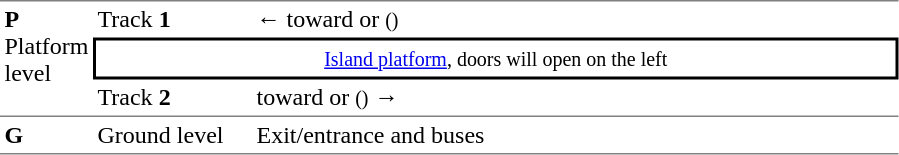<table table border=0 cellspacing=0 cellpadding=3>
<tr>
<td style="border-top:solid 1px gray;border-bottom:solid 1px gray;" rowspan=3 valign=top><strong>P</strong><br>Platform level</td>
<td style="border-top:solid 1px gray;">Track <strong>1</strong></td>
<td style="border-top:solid 1px gray;">←  toward  or  <small>()</small></td>
</tr>
<tr>
<td style="border-top:solid 2px black;border-right:solid 2px black;border-left:solid 2px black;border-bottom:solid 2px black;text-align:center;" colspan=2><small><a href='#'>Island platform</a>, doors will open on the left</small> </td>
</tr>
<tr>
<td style="border-bottom:solid 1px gray;">Track <strong>2</strong></td>
<td style="border-bottom:solid 1px gray;">  toward  or  <small>()</small> →</td>
</tr>
<tr>
<td style="border-bottom:solid 1px gray;border-bottom:solid 1px gray;" width=50><strong>G</strong></td>
<td style="border-bottom:solid 1px gray;border-bottom:solid 1px gray;" width=100>Ground level</td>
<td style="border-bottom:solid 1px gray;border-bottom:solid 1px gray;" width=425>Exit/entrance and buses</td>
</tr>
</table>
